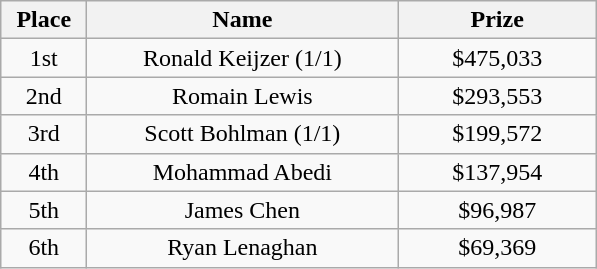<table class="wikitable">
<tr>
<th width="50">Place</th>
<th width="200">Name</th>
<th width="125">Prize</th>
</tr>
<tr>
<td align = "center">1st</td>
<td align = "center">Ronald Keijzer (1/1)</td>
<td align = "center">$475,033</td>
</tr>
<tr>
<td align = "center">2nd</td>
<td align = "center">Romain Lewis</td>
<td align = "center">$293,553</td>
</tr>
<tr>
<td align = "center">3rd</td>
<td align = "center">Scott Bohlman (1/1)</td>
<td align = "center">$199,572</td>
</tr>
<tr>
<td align = "center">4th</td>
<td align = "center">Mohammad Abedi</td>
<td align = "center">$137,954</td>
</tr>
<tr>
<td align = "center">5th</td>
<td align = "center">James Chen</td>
<td align = "center">$96,987</td>
</tr>
<tr>
<td align = "center">6th</td>
<td align = "center">Ryan Lenaghan</td>
<td align = "center">$69,369</td>
</tr>
</table>
